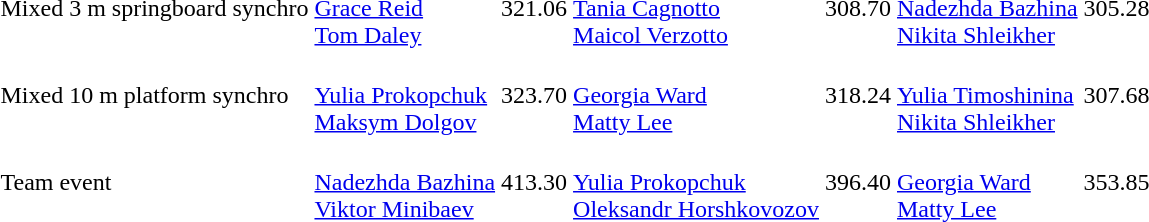<table>
<tr>
<td>Mixed 3 m springboard synchro<br></td>
<td><br><a href='#'>Grace Reid</a><br><a href='#'>Tom Daley</a></td>
<td>321.06</td>
<td><br><a href='#'>Tania Cagnotto</a><br><a href='#'>Maicol Verzotto</a></td>
<td>308.70</td>
<td><br><a href='#'>Nadezhda Bazhina</a><br><a href='#'>Nikita Shleikher</a></td>
<td>305.28</td>
</tr>
<tr>
<td>Mixed 10 m platform synchro<br></td>
<td><br><a href='#'>Yulia Prokopchuk</a><br><a href='#'>Maksym Dolgov</a></td>
<td>323.70</td>
<td><br><a href='#'>Georgia Ward</a><br><a href='#'>Matty Lee</a></td>
<td>318.24</td>
<td><br><a href='#'>Yulia Timoshinina</a><br><a href='#'>Nikita Shleikher</a></td>
<td>307.68</td>
</tr>
<tr>
<td>Team event<br></td>
<td><br><a href='#'>Nadezhda Bazhina</a><br><a href='#'>Viktor Minibaev</a></td>
<td>413.30</td>
<td><br><a href='#'>Yulia Prokopchuk</a><br><a href='#'>Oleksandr Horshkovozov</a></td>
<td>396.40</td>
<td><br><a href='#'>Georgia Ward</a><br><a href='#'>Matty Lee</a></td>
<td>353.85</td>
</tr>
</table>
